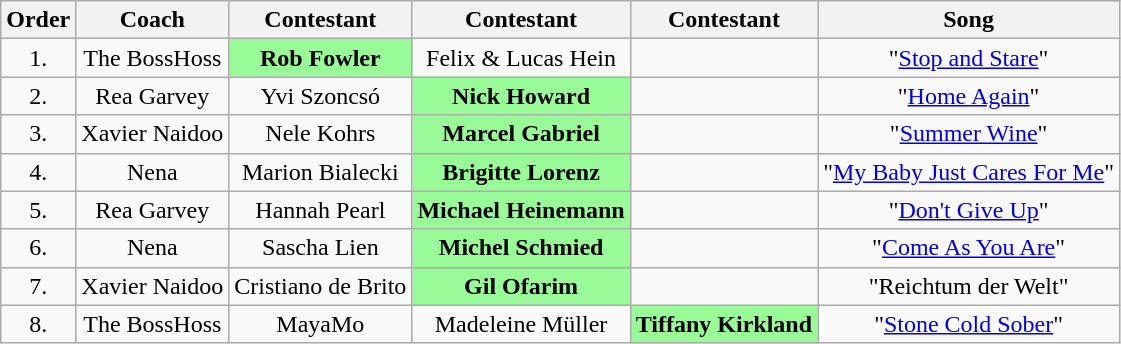<table class="wikitable sortable" style="text-align: center; width: auto;">
<tr class="hintergrundfarbe5">
<th>Order</th>
<th>Coach</th>
<th>Contestant</th>
<th>Contestant</th>
<th>Contestant</th>
<th>Song</th>
</tr>
<tr>
<td>1.</td>
<td>The BossHoss</td>
<th style="background:palegreen">Rob Fowler</th>
<td>Felix & Lucas Hein</td>
<td></td>
<td>"<a href='#'>Stop and Stare</a>"</td>
</tr>
<tr>
<td>2.</td>
<td>Rea Garvey</td>
<td>Yvi Szoncsó</td>
<th style="background:palegreen">Nick Howard</th>
<td></td>
<td>"<a href='#'>Home Again</a>"</td>
</tr>
<tr>
<td>3.</td>
<td>Xavier Naidoo</td>
<td>Nele Kohrs</td>
<th style="background:palegreen">Marcel Gabriel</th>
<td></td>
<td>"<a href='#'>Summer Wine</a>"</td>
</tr>
<tr>
<td>4.</td>
<td>Nena</td>
<td>Marion Bialecki</td>
<th style="background:palegreen">Brigitte Lorenz</th>
<td></td>
<td>"<a href='#'>My Baby Just Cares For Me</a>"</td>
</tr>
<tr>
<td>5.</td>
<td>Rea Garvey</td>
<td>Hannah Pearl</td>
<th style="background:palegreen">Michael Heinemann</th>
<td></td>
<td>"<a href='#'>Don't Give Up</a>"</td>
</tr>
<tr>
<td>6.</td>
<td>Nena</td>
<td>Sascha Lien</td>
<th style="background:palegreen">Michel Schmied</th>
<td></td>
<td>"<a href='#'>Come As You Are</a>"</td>
</tr>
<tr>
<td>7.</td>
<td>Xavier Naidoo</td>
<td>Cristiano de Brito</td>
<th style="background:palegreen">Gil Ofarim</th>
<td></td>
<td>"Reichtum der Welt"</td>
</tr>
<tr>
<td>8.</td>
<td>The BossHoss</td>
<td>MayaMo</td>
<td>Madeleine Müller</td>
<th style="background:palegreen">Tiffany Kirkland</th>
<td>"<a href='#'>Stone Cold Sober</a>"</td>
</tr>
</table>
